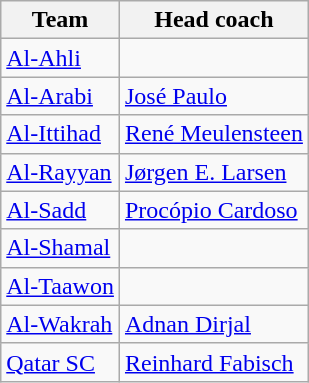<table class="wikitable">
<tr>
<th>Team</th>
<th>Head coach</th>
</tr>
<tr>
<td><a href='#'>Al-Ahli</a></td>
<td></td>
</tr>
<tr>
<td><a href='#'>Al-Arabi</a></td>
<td> <a href='#'>José Paulo</a></td>
</tr>
<tr>
<td><a href='#'>Al-Ittihad</a></td>
<td> <a href='#'>René Meulensteen</a></td>
</tr>
<tr>
<td><a href='#'>Al-Rayyan</a></td>
<td> <a href='#'>Jørgen E. Larsen</a></td>
</tr>
<tr>
<td><a href='#'>Al-Sadd</a></td>
<td> <a href='#'>Procópio Cardoso</a></td>
</tr>
<tr>
<td><a href='#'>Al-Shamal</a></td>
<td></td>
</tr>
<tr>
<td><a href='#'>Al-Taawon</a></td>
<td></td>
</tr>
<tr>
<td><a href='#'>Al-Wakrah</a></td>
<td> <a href='#'>Adnan Dirjal</a></td>
</tr>
<tr>
<td><a href='#'>Qatar SC</a></td>
<td> <a href='#'>Reinhard Fabisch</a></td>
</tr>
</table>
